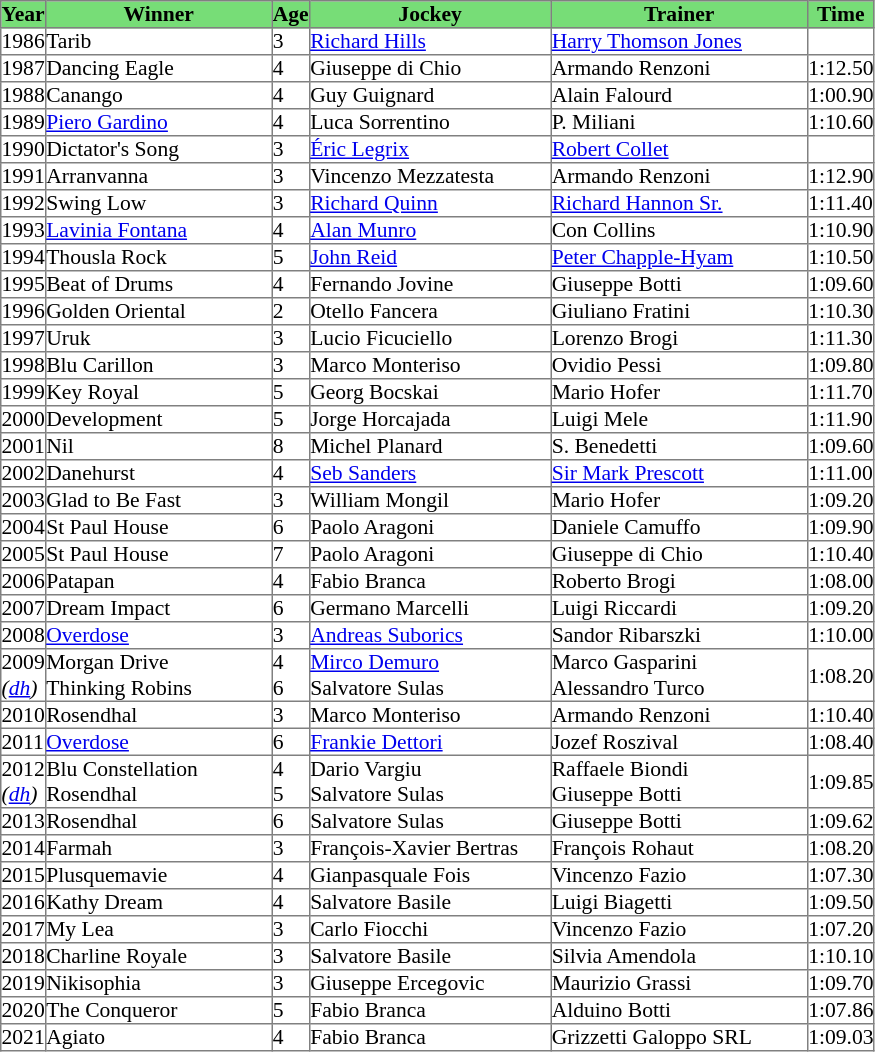<table class = "sortable" | border="1" cellpadding="0" style="border-collapse: collapse; font-size:90%">
<tr bgcolor="#77dd77" align="center">
<th>Year</th>
<th>Winner</th>
<th>Age</th>
<th>Jockey</th>
<th>Trainer</th>
<th>Time</th>
</tr>
<tr>
<td>1986</td>
<td width=150px>Tarib</td>
<td>3</td>
<td width=160px><a href='#'>Richard Hills</a></td>
<td width=170px><a href='#'>Harry Thomson Jones</a></td>
<td></td>
</tr>
<tr>
<td>1987</td>
<td>Dancing Eagle</td>
<td>4</td>
<td>Giuseppe di Chio</td>
<td>Armando Renzoni</td>
<td>1:12.50</td>
</tr>
<tr>
<td>1988</td>
<td>Canango</td>
<td>4</td>
<td>Guy Guignard</td>
<td>Alain Falourd</td>
<td>1:00.90</td>
</tr>
<tr>
<td>1989</td>
<td><a href='#'>Piero Gardino</a></td>
<td>4</td>
<td>Luca Sorrentino</td>
<td>P. Miliani</td>
<td>1:10.60</td>
</tr>
<tr>
<td>1990</td>
<td>Dictator's Song</td>
<td>3</td>
<td><a href='#'>Éric Legrix</a></td>
<td><a href='#'>Robert Collet</a></td>
<td></td>
</tr>
<tr>
<td>1991</td>
<td>Arranvanna</td>
<td>3</td>
<td>Vincenzo Mezzatesta</td>
<td>Armando Renzoni</td>
<td>1:12.90</td>
</tr>
<tr>
<td>1992</td>
<td>Swing Low</td>
<td>3</td>
<td><a href='#'>Richard Quinn</a></td>
<td><a href='#'>Richard Hannon Sr.</a></td>
<td>1:11.40</td>
</tr>
<tr>
<td>1993</td>
<td><a href='#'>Lavinia Fontana</a></td>
<td>4</td>
<td><a href='#'>Alan Munro</a></td>
<td>Con Collins</td>
<td>1:10.90</td>
</tr>
<tr>
<td>1994</td>
<td>Thousla Rock</td>
<td>5</td>
<td><a href='#'>John Reid</a></td>
<td><a href='#'>Peter Chapple-Hyam</a></td>
<td>1:10.50</td>
</tr>
<tr>
<td>1995</td>
<td>Beat of Drums</td>
<td>4</td>
<td>Fernando Jovine</td>
<td>Giuseppe Botti</td>
<td>1:09.60</td>
</tr>
<tr>
<td>1996</td>
<td>Golden Oriental</td>
<td>2</td>
<td>Otello Fancera</td>
<td>Giuliano Fratini</td>
<td>1:10.30</td>
</tr>
<tr>
<td>1997</td>
<td>Uruk</td>
<td>3</td>
<td>Lucio Ficuciello</td>
<td>Lorenzo Brogi</td>
<td>1:11.30</td>
</tr>
<tr>
<td>1998</td>
<td>Blu Carillon</td>
<td>3</td>
<td>Marco Monteriso</td>
<td>Ovidio Pessi</td>
<td>1:09.80</td>
</tr>
<tr>
<td>1999</td>
<td>Key Royal</td>
<td>5</td>
<td>Georg Bocskai</td>
<td>Mario Hofer</td>
<td>1:11.70</td>
</tr>
<tr>
<td>2000</td>
<td>Development</td>
<td>5</td>
<td>Jorge Horcajada</td>
<td>Luigi Mele</td>
<td>1:11.90</td>
</tr>
<tr>
<td>2001</td>
<td>Nil</td>
<td>8</td>
<td>Michel Planard</td>
<td>S. Benedetti</td>
<td>1:09.60</td>
</tr>
<tr>
<td>2002</td>
<td>Danehurst</td>
<td>4</td>
<td><a href='#'>Seb Sanders</a></td>
<td><a href='#'>Sir Mark Prescott</a></td>
<td>1:11.00</td>
</tr>
<tr>
<td>2003</td>
<td>Glad to Be Fast</td>
<td>3</td>
<td>William Mongil</td>
<td>Mario Hofer</td>
<td>1:09.20</td>
</tr>
<tr>
<td>2004</td>
<td>St Paul House</td>
<td>6</td>
<td>Paolo Aragoni</td>
<td>Daniele Camuffo</td>
<td>1:09.90</td>
</tr>
<tr>
<td>2005</td>
<td>St Paul House</td>
<td>7</td>
<td>Paolo Aragoni</td>
<td>Giuseppe di Chio</td>
<td>1:10.40</td>
</tr>
<tr>
<td>2006</td>
<td>Patapan</td>
<td>4</td>
<td>Fabio Branca</td>
<td>Roberto Brogi</td>
<td>1:08.00</td>
</tr>
<tr>
<td>2007</td>
<td>Dream Impact</td>
<td>6</td>
<td>Germano Marcelli</td>
<td>Luigi Riccardi</td>
<td>1:09.20</td>
</tr>
<tr>
<td>2008</td>
<td><a href='#'>Overdose</a></td>
<td>3</td>
<td><a href='#'>Andreas Suborics</a></td>
<td>Sandor Ribarszki</td>
<td>1:10.00</td>
</tr>
<tr>
<td>2009<br><em>(<a href='#'>dh</a>)</em></td>
<td>Morgan Drive<br>Thinking Robins</td>
<td>4<br>6</td>
<td><a href='#'>Mirco Demuro</a><br>Salvatore Sulas</td>
<td>Marco Gasparini<br>Alessandro Turco</td>
<td>1:08.20</td>
</tr>
<tr>
<td>2010</td>
<td>Rosendhal</td>
<td>3</td>
<td>Marco Monteriso</td>
<td>Armando Renzoni</td>
<td>1:10.40</td>
</tr>
<tr>
<td>2011</td>
<td><a href='#'>Overdose</a></td>
<td>6</td>
<td><a href='#'>Frankie Dettori</a></td>
<td>Jozef Roszival</td>
<td>1:08.40</td>
</tr>
<tr>
<td>2012<br><em>(<a href='#'>dh</a>)</em></td>
<td>Blu Constellation<br>Rosendhal</td>
<td>4<br>5</td>
<td>Dario Vargiu<br>Salvatore Sulas</td>
<td>Raffaele Biondi<br>Giuseppe Botti</td>
<td>1:09.85</td>
</tr>
<tr>
<td>2013</td>
<td>Rosendhal</td>
<td>6</td>
<td>Salvatore Sulas</td>
<td>Giuseppe Botti</td>
<td>1:09.62</td>
</tr>
<tr>
<td>2014</td>
<td>Farmah</td>
<td>3</td>
<td>François-Xavier Bertras</td>
<td>François Rohaut</td>
<td>1:08.20</td>
</tr>
<tr>
<td>2015</td>
<td>Plusquemavie</td>
<td>4</td>
<td>Gianpasquale Fois</td>
<td>Vincenzo Fazio</td>
<td>1:07.30</td>
</tr>
<tr>
<td>2016</td>
<td>Kathy Dream</td>
<td>4</td>
<td>Salvatore Basile</td>
<td>Luigi Biagetti</td>
<td>1:09.50</td>
</tr>
<tr>
<td>2017</td>
<td>My Lea</td>
<td>3</td>
<td>Carlo Fiocchi</td>
<td>Vincenzo Fazio</td>
<td>1:07.20</td>
</tr>
<tr>
<td>2018</td>
<td>Charline Royale</td>
<td>3</td>
<td>Salvatore Basile</td>
<td>Silvia Amendola</td>
<td>1:10.10</td>
</tr>
<tr>
<td>2019</td>
<td>Nikisophia</td>
<td>3</td>
<td>Giuseppe Ercegovic</td>
<td>Maurizio Grassi</td>
<td>1:09.70</td>
</tr>
<tr>
<td>2020</td>
<td>The Conqueror</td>
<td>5</td>
<td>Fabio Branca</td>
<td>Alduino Botti</td>
<td>1:07.86</td>
</tr>
<tr>
<td>2021</td>
<td>Agiato</td>
<td>4</td>
<td>Fabio Branca</td>
<td>Grizzetti Galoppo SRL</td>
<td>1:09.03</td>
</tr>
</table>
